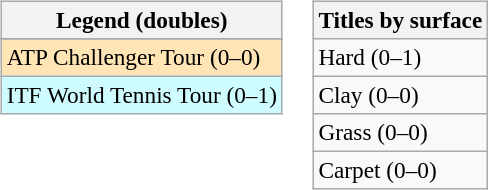<table>
<tr valign=top>
<td><br><table class=wikitable style=font-size:97%>
<tr>
<th>Legend (doubles)</th>
</tr>
<tr bgcolor=e5d1cb>
</tr>
<tr bgcolor=moccasin>
<td>ATP Challenger Tour (0–0)</td>
</tr>
<tr bgcolor=cffcff>
<td>ITF World Tennis Tour (0–1)</td>
</tr>
</table>
</td>
<td><br><table class=wikitable style=font-size:97%>
<tr>
<th>Titles by surface</th>
</tr>
<tr>
<td>Hard (0–1)</td>
</tr>
<tr>
<td>Clay (0–0)</td>
</tr>
<tr>
<td>Grass (0–0)</td>
</tr>
<tr>
<td>Carpet (0–0)</td>
</tr>
</table>
</td>
</tr>
</table>
